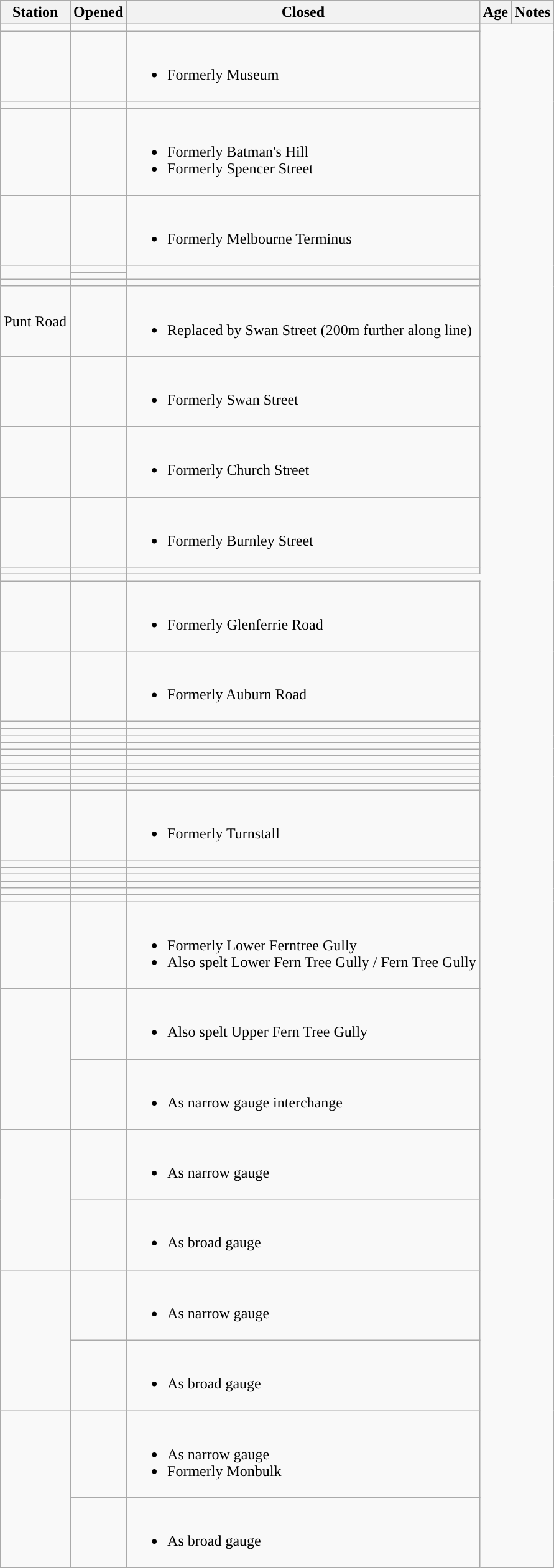<table class="wikitable sortable">
<tr>
<th>Station</th>
<th>Opened</th>
<th>Closed</th>
<th>Age</th>
<th scope=col class=unsortable>Notes</th>
</tr>
<tr>
<td></td>
<td></td>
<td></td>
</tr>
<tr>
<td></td>
<td></td>
<td><br><ul><li>Formerly Museum</li></ul></td>
</tr>
<tr>
<td></td>
<td></td>
<td></td>
</tr>
<tr>
<td></td>
<td></td>
<td><br><ul><li>Formerly Batman's Hill</li><li>Formerly Spencer Street</li></ul></td>
</tr>
<tr>
<td></td>
<td></td>
<td><br><ul><li>Formerly Melbourne Terminus</li></ul></td>
</tr>
<tr>
<td rowspan="2"></td>
<td></td>
<td rowspan="2"></td>
</tr>
<tr>
<td></td>
</tr>
<tr>
<td></td>
<td></td>
<td></td>
</tr>
<tr>
<td>Punt Road</td>
<td></td>
<td><br><ul><li>Replaced by Swan Street (200m further along line)</li></ul></td>
</tr>
<tr>
<td></td>
<td></td>
<td><br><ul><li>Formerly Swan Street</li></ul></td>
</tr>
<tr>
<td></td>
<td></td>
<td><br><ul><li>Formerly Church Street</li></ul></td>
</tr>
<tr>
<td></td>
<td></td>
<td><br><ul><li>Formerly Burnley Street</li></ul></td>
</tr>
<tr>
<td></td>
<td></td>
<td></td>
</tr>
<tr>
<td></td>
<td></td>
</tr>
<tr>
<td></td>
<td></td>
<td><br><ul><li>Formerly Glenferrie Road</li></ul></td>
</tr>
<tr>
<td></td>
<td></td>
<td><br><ul><li>Formerly Auburn Road</li></ul></td>
</tr>
<tr>
<td></td>
<td></td>
<td></td>
</tr>
<tr>
<td></td>
<td></td>
<td></td>
</tr>
<tr>
<td></td>
<td></td>
<td></td>
</tr>
<tr>
<td></td>
<td></td>
<td></td>
</tr>
<tr>
<td></td>
<td></td>
<td></td>
</tr>
<tr>
<td></td>
<td></td>
<td></td>
</tr>
<tr>
<td></td>
<td></td>
<td></td>
</tr>
<tr>
<td></td>
<td></td>
<td></td>
</tr>
<tr>
<td></td>
<td></td>
<td></td>
</tr>
<tr>
<td></td>
<td></td>
<td></td>
</tr>
<tr>
<td></td>
<td></td>
<td><br><ul><li>Formerly Turnstall</li></ul></td>
</tr>
<tr>
<td></td>
<td></td>
<td></td>
</tr>
<tr>
<td></td>
<td></td>
<td></td>
</tr>
<tr>
<td></td>
<td></td>
<td></td>
</tr>
<tr>
<td></td>
<td></td>
<td></td>
</tr>
<tr>
<td></td>
<td></td>
<td></td>
</tr>
<tr>
<td></td>
<td></td>
<td></td>
</tr>
<tr>
<td></td>
<td></td>
<td><br><ul><li>Formerly Lower Ferntree Gully</li><li>Also spelt Lower Fern Tree Gully / Fern Tree Gully</li></ul></td>
</tr>
<tr>
<td rowspan="2"></td>
<td></td>
<td><br><ul><li>Also spelt Upper Fern Tree Gully</li></ul></td>
</tr>
<tr>
<td></td>
<td><br><ul><li>As narrow gauge interchange</li></ul></td>
</tr>
<tr>
<td rowspan="2"></td>
<td></td>
<td><br><ul><li>As narrow gauge</li></ul></td>
</tr>
<tr>
<td></td>
<td><br><ul><li>As broad gauge</li></ul></td>
</tr>
<tr>
<td rowspan="2"></td>
<td></td>
<td><br><ul><li>As narrow gauge</li></ul></td>
</tr>
<tr>
<td></td>
<td><br><ul><li>As broad gauge</li></ul></td>
</tr>
<tr>
<td rowspan="2"></td>
<td></td>
<td><br><ul><li>As narrow gauge</li><li>Formerly Monbulk</li></ul></td>
</tr>
<tr>
<td></td>
<td><br><ul><li>As broad gauge</li></ul></td>
</tr>
</table>
